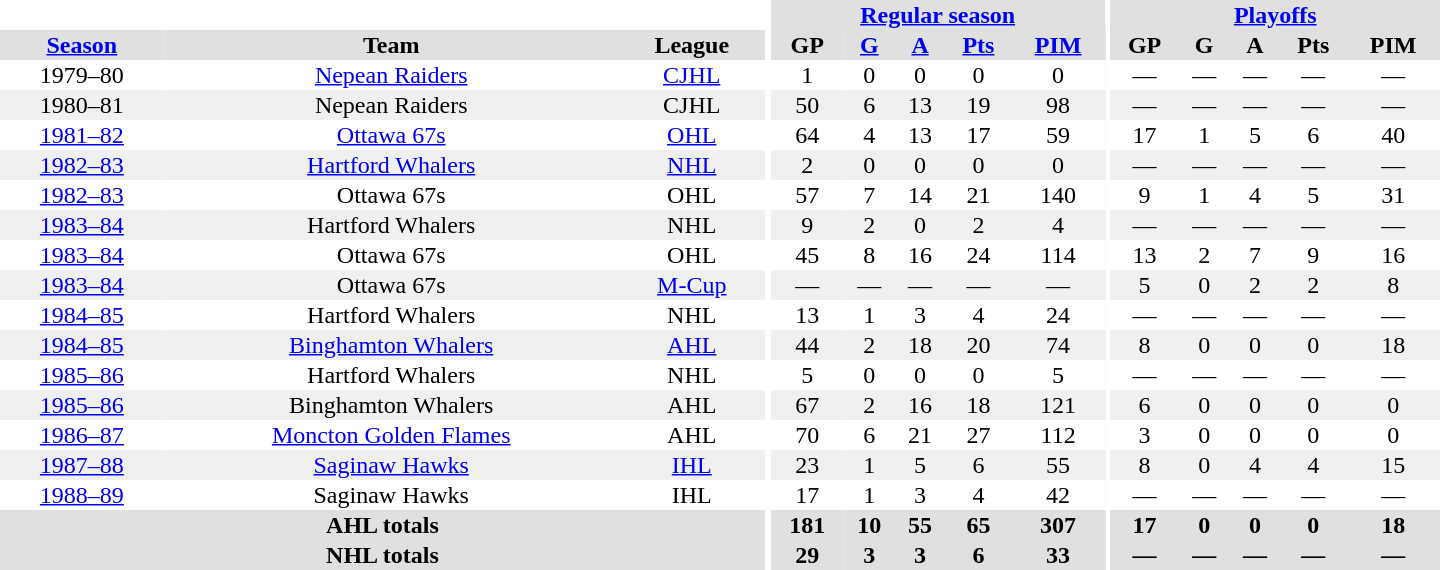<table border="0" cellpadding="1" cellspacing="0" style="text-align:center; width:60em">
<tr bgcolor="#e0e0e0">
<th colspan="3" bgcolor="#ffffff"></th>
<th rowspan="100" bgcolor="#ffffff"></th>
<th colspan="5"><a href='#'>Regular season</a></th>
<th rowspan="100" bgcolor="#ffffff"></th>
<th colspan="5"><a href='#'>Playoffs</a></th>
</tr>
<tr bgcolor="#e0e0e0">
<th><a href='#'>Season</a></th>
<th>Team</th>
<th>League</th>
<th>GP</th>
<th><a href='#'>G</a></th>
<th><a href='#'>A</a></th>
<th><a href='#'>Pts</a></th>
<th><a href='#'>PIM</a></th>
<th>GP</th>
<th>G</th>
<th>A</th>
<th>Pts</th>
<th>PIM</th>
</tr>
<tr>
<td>1979–80</td>
<td><a href='#'>Nepean Raiders</a></td>
<td><a href='#'>CJHL</a></td>
<td>1</td>
<td>0</td>
<td>0</td>
<td>0</td>
<td>0</td>
<td>—</td>
<td>—</td>
<td>—</td>
<td>—</td>
<td>—</td>
</tr>
<tr bgcolor="#f0f0f0">
<td>1980–81</td>
<td>Nepean Raiders</td>
<td>CJHL</td>
<td>50</td>
<td>6</td>
<td>13</td>
<td>19</td>
<td>98</td>
<td>—</td>
<td>—</td>
<td>—</td>
<td>—</td>
<td>—</td>
</tr>
<tr>
<td><a href='#'>1981–82</a></td>
<td><a href='#'>Ottawa 67s</a></td>
<td><a href='#'>OHL</a></td>
<td>64</td>
<td>4</td>
<td>13</td>
<td>17</td>
<td>59</td>
<td>17</td>
<td>1</td>
<td>5</td>
<td>6</td>
<td>40</td>
</tr>
<tr bgcolor="#f0f0f0">
<td><a href='#'>1982–83</a></td>
<td><a href='#'>Hartford Whalers</a></td>
<td><a href='#'>NHL</a></td>
<td>2</td>
<td>0</td>
<td>0</td>
<td>0</td>
<td>0</td>
<td>—</td>
<td>—</td>
<td>—</td>
<td>—</td>
<td>—</td>
</tr>
<tr>
<td><a href='#'>1982–83</a></td>
<td>Ottawa 67s</td>
<td>OHL</td>
<td>57</td>
<td>7</td>
<td>14</td>
<td>21</td>
<td>140</td>
<td>9</td>
<td>1</td>
<td>4</td>
<td>5</td>
<td>31</td>
</tr>
<tr bgcolor="#f0f0f0">
<td><a href='#'>1983–84</a></td>
<td>Hartford Whalers</td>
<td>NHL</td>
<td>9</td>
<td>2</td>
<td>0</td>
<td>2</td>
<td>4</td>
<td>—</td>
<td>—</td>
<td>—</td>
<td>—</td>
<td>—</td>
</tr>
<tr>
<td><a href='#'>1983–84</a></td>
<td>Ottawa 67s</td>
<td>OHL</td>
<td>45</td>
<td>8</td>
<td>16</td>
<td>24</td>
<td>114</td>
<td>13</td>
<td>2</td>
<td>7</td>
<td>9</td>
<td>16</td>
</tr>
<tr bgcolor="#f0f0f0">
<td><a href='#'>1983–84</a></td>
<td>Ottawa 67s</td>
<td><a href='#'>M-Cup</a></td>
<td>—</td>
<td>—</td>
<td>—</td>
<td>—</td>
<td>—</td>
<td>5</td>
<td>0</td>
<td>2</td>
<td>2</td>
<td>8</td>
</tr>
<tr>
<td><a href='#'>1984–85</a></td>
<td>Hartford Whalers</td>
<td>NHL</td>
<td>13</td>
<td>1</td>
<td>3</td>
<td>4</td>
<td>24</td>
<td>—</td>
<td>—</td>
<td>—</td>
<td>—</td>
<td>—</td>
</tr>
<tr bgcolor="#f0f0f0">
<td><a href='#'>1984–85</a></td>
<td><a href='#'>Binghamton Whalers</a></td>
<td><a href='#'>AHL</a></td>
<td>44</td>
<td>2</td>
<td>18</td>
<td>20</td>
<td>74</td>
<td>8</td>
<td>0</td>
<td>0</td>
<td>0</td>
<td>18</td>
</tr>
<tr>
<td><a href='#'>1985–86</a></td>
<td>Hartford Whalers</td>
<td>NHL</td>
<td>5</td>
<td>0</td>
<td>0</td>
<td>0</td>
<td>5</td>
<td>—</td>
<td>—</td>
<td>—</td>
<td>—</td>
<td>—</td>
</tr>
<tr bgcolor="#f0f0f0">
<td><a href='#'>1985–86</a></td>
<td>Binghamton Whalers</td>
<td>AHL</td>
<td>67</td>
<td>2</td>
<td>16</td>
<td>18</td>
<td>121</td>
<td>6</td>
<td>0</td>
<td>0</td>
<td>0</td>
<td>0</td>
</tr>
<tr>
<td><a href='#'>1986–87</a></td>
<td><a href='#'>Moncton Golden Flames</a></td>
<td>AHL</td>
<td>70</td>
<td>6</td>
<td>21</td>
<td>27</td>
<td>112</td>
<td>3</td>
<td>0</td>
<td>0</td>
<td>0</td>
<td>0</td>
</tr>
<tr bgcolor="#f0f0f0">
<td><a href='#'>1987–88</a></td>
<td><a href='#'>Saginaw Hawks</a></td>
<td><a href='#'>IHL</a></td>
<td>23</td>
<td>1</td>
<td>5</td>
<td>6</td>
<td>55</td>
<td>8</td>
<td>0</td>
<td>4</td>
<td>4</td>
<td>15</td>
</tr>
<tr>
<td><a href='#'>1988–89</a></td>
<td>Saginaw Hawks</td>
<td>IHL</td>
<td>17</td>
<td>1</td>
<td>3</td>
<td>4</td>
<td>42</td>
<td>—</td>
<td>—</td>
<td>—</td>
<td>—</td>
<td>—</td>
</tr>
<tr bgcolor="#e0e0e0">
<th colspan="3">AHL totals</th>
<th>181</th>
<th>10</th>
<th>55</th>
<th>65</th>
<th>307</th>
<th>17</th>
<th>0</th>
<th>0</th>
<th>0</th>
<th>18</th>
</tr>
<tr bgcolor="#e0e0e0">
<th colspan="3">NHL totals</th>
<th>29</th>
<th>3</th>
<th>3</th>
<th>6</th>
<th>33</th>
<th>—</th>
<th>—</th>
<th>—</th>
<th>—</th>
<th>—</th>
</tr>
</table>
